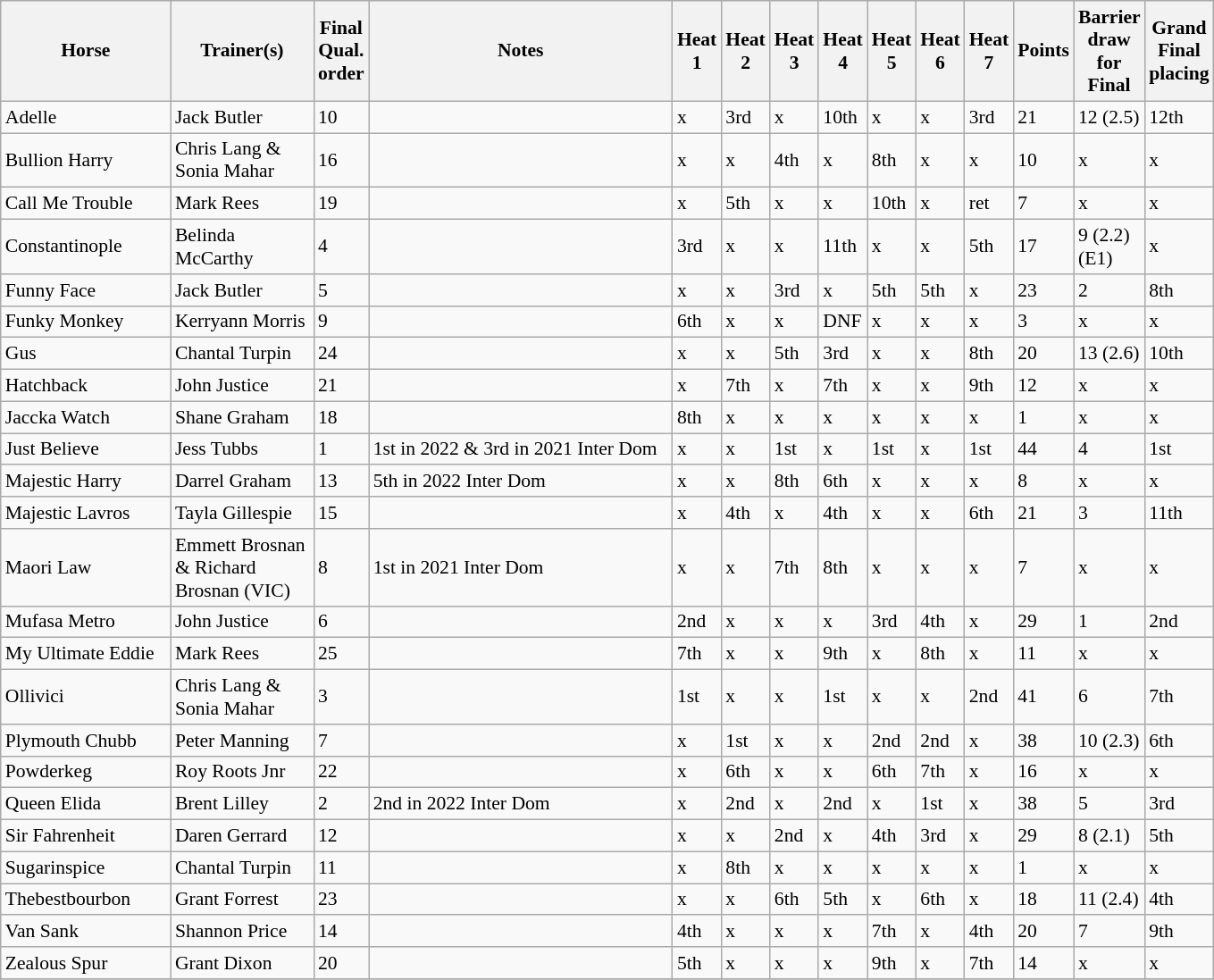<table class="wikitable sortable" style="font-size:90%">
<tr>
<th width="120px">Horse <br></th>
<th width="100px">Trainer(s)<br></th>
<th width="25px">Final Qual. order<br></th>
<th width="220px">Notes<br></th>
<th width="25px">Heat 1<br></th>
<th width="25px">Heat 2<br></th>
<th width="25px">Heat 3<br></th>
<th width="25px">Heat 4<br></th>
<th width="25px">Heat 5<br></th>
<th width="25px">Heat 6<br></th>
<th width="25px">Heat 7<br></th>
<th width="25px">Points<br></th>
<th width="25px">Barrier draw for Final<br></th>
<th width="25px">Grand Final placing</th>
</tr>
<tr>
<td>Adelle</td>
<td>Jack Butler</td>
<td>10</td>
<td></td>
<td>x</td>
<td>3rd</td>
<td>x</td>
<td>10th</td>
<td>x</td>
<td>x</td>
<td>3rd</td>
<td>21</td>
<td>12 (2.5)</td>
<td>12th</td>
</tr>
<tr>
<td>Bullion Harry</td>
<td>Chris Lang & Sonia Mahar</td>
<td>16</td>
<td></td>
<td>x</td>
<td>x</td>
<td>4th</td>
<td>x</td>
<td>8th</td>
<td>x</td>
<td>x</td>
<td>10</td>
<td>x</td>
<td>x</td>
</tr>
<tr>
<td>Call Me Trouble</td>
<td>Mark Rees</td>
<td>19</td>
<td></td>
<td>x</td>
<td>5th</td>
<td>x</td>
<td>x</td>
<td>10th</td>
<td>x</td>
<td>ret</td>
<td>7</td>
<td>x</td>
<td>x</td>
</tr>
<tr>
<td>Constantinople</td>
<td>Belinda McCarthy</td>
<td>4</td>
<td></td>
<td>3rd</td>
<td>x</td>
<td>x</td>
<td>11th</td>
<td>x</td>
<td>x</td>
<td>5th</td>
<td>17</td>
<td>9 (2.2) (E1)</td>
<td>x</td>
</tr>
<tr>
<td>Funny Face</td>
<td>Jack Butler</td>
<td>5</td>
<td></td>
<td>x</td>
<td>x</td>
<td>3rd</td>
<td>x</td>
<td>5th</td>
<td>5th</td>
<td>x</td>
<td>23</td>
<td>2</td>
<td>8th</td>
</tr>
<tr>
<td>Funky Monkey</td>
<td>Kerryann Morris</td>
<td>9</td>
<td></td>
<td>6th</td>
<td>x</td>
<td>x</td>
<td>DNF</td>
<td>x</td>
<td>x</td>
<td>x</td>
<td>3</td>
<td>x</td>
<td>x</td>
</tr>
<tr>
<td>Gus</td>
<td>Chantal Turpin</td>
<td>24</td>
<td></td>
<td>x</td>
<td>x</td>
<td>5th</td>
<td>3rd</td>
<td>x</td>
<td>x</td>
<td>8th</td>
<td>20</td>
<td>13 (2.6)</td>
<td>10th</td>
</tr>
<tr>
<td>Hatchback</td>
<td>John Justice</td>
<td>21</td>
<td></td>
<td>x</td>
<td>7th</td>
<td>x</td>
<td>7th</td>
<td>x</td>
<td>x</td>
<td>9th</td>
<td>12</td>
<td>x</td>
<td>x</td>
</tr>
<tr>
<td>Jaccka Watch</td>
<td>Shane Graham</td>
<td>18</td>
<td></td>
<td>8th</td>
<td>x</td>
<td>x</td>
<td>x</td>
<td>x</td>
<td>x</td>
<td>x</td>
<td>1</td>
<td>x</td>
<td>x</td>
</tr>
<tr>
<td>Just Believe</td>
<td>Jess Tubbs</td>
<td>1</td>
<td>1st in 2022 & 3rd in 2021 Inter Dom</td>
<td>x</td>
<td>x</td>
<td>1st</td>
<td>x</td>
<td>1st</td>
<td>x</td>
<td>1st</td>
<td>44</td>
<td>4</td>
<td>1st</td>
</tr>
<tr>
<td>Majestic Harry</td>
<td>Darrel Graham</td>
<td>13</td>
<td>5th in 2022 Inter Dom</td>
<td>x</td>
<td>x</td>
<td>8th</td>
<td>6th</td>
<td>x</td>
<td>x</td>
<td>x</td>
<td>8</td>
<td>x</td>
<td>x</td>
</tr>
<tr>
<td>Majestic Lavros</td>
<td>Tayla Gillespie</td>
<td>15</td>
<td></td>
<td>x</td>
<td>4th</td>
<td>x</td>
<td>4th</td>
<td>x</td>
<td>x</td>
<td>6th</td>
<td>21</td>
<td>3</td>
<td>11th</td>
</tr>
<tr>
<td>Maori Law</td>
<td>Emmett Brosnan & Richard Brosnan (VIC)</td>
<td>8</td>
<td>1st in 2021 Inter Dom</td>
<td>x</td>
<td>x</td>
<td>7th</td>
<td>8th</td>
<td>x</td>
<td>x</td>
<td>x</td>
<td>7</td>
<td>x</td>
<td>x</td>
</tr>
<tr>
<td>Mufasa Metro</td>
<td>John Justice</td>
<td>6</td>
<td></td>
<td>2nd</td>
<td>x</td>
<td>x</td>
<td>x</td>
<td>3rd</td>
<td>4th</td>
<td>x</td>
<td>29</td>
<td>1</td>
<td>2nd</td>
</tr>
<tr>
<td>My Ultimate Eddie</td>
<td>Mark Rees</td>
<td>25</td>
<td></td>
<td>7th</td>
<td>x</td>
<td>x</td>
<td>9th</td>
<td>x</td>
<td>8th</td>
<td>x</td>
<td>11</td>
<td>x</td>
<td>x</td>
</tr>
<tr>
<td>Ollivici</td>
<td>Chris Lang & Sonia Mahar</td>
<td>3</td>
<td></td>
<td>1st</td>
<td>x</td>
<td>x</td>
<td>1st</td>
<td>x</td>
<td>x</td>
<td>2nd</td>
<td>41</td>
<td>6</td>
<td>7th</td>
</tr>
<tr>
<td>Plymouth Chubb</td>
<td>Peter Manning</td>
<td>7</td>
<td></td>
<td>x</td>
<td>1st</td>
<td>x</td>
<td>x</td>
<td>2nd</td>
<td>2nd</td>
<td>x</td>
<td>38</td>
<td>10 (2.3)</td>
<td>6th</td>
</tr>
<tr>
<td>Powderkeg</td>
<td>Roy Roots Jnr</td>
<td>22</td>
<td></td>
<td>x</td>
<td>6th</td>
<td>x</td>
<td>x</td>
<td>6th</td>
<td>7th</td>
<td>x</td>
<td>16</td>
<td>x</td>
<td>x</td>
</tr>
<tr>
<td>Queen Elida</td>
<td>Brent Lilley</td>
<td>2</td>
<td>2nd in 2022 Inter Dom</td>
<td>x</td>
<td>2nd</td>
<td>x</td>
<td>2nd</td>
<td>x</td>
<td>1st</td>
<td>x</td>
<td>38</td>
<td>5</td>
<td>3rd</td>
</tr>
<tr>
<td>Sir Fahrenheit</td>
<td>Daren Gerrard</td>
<td>12</td>
<td></td>
<td>x</td>
<td>x</td>
<td>2nd</td>
<td>x</td>
<td>4th</td>
<td>3rd</td>
<td>x</td>
<td>29</td>
<td>8 (2.1)</td>
<td>5th</td>
</tr>
<tr>
<td>Sugarinspice</td>
<td>Chantal Turpin</td>
<td>11</td>
<td></td>
<td>x</td>
<td>8th</td>
<td>x</td>
<td>x</td>
<td>x</td>
<td>x</td>
<td>x</td>
<td>1</td>
<td>x</td>
<td>x</td>
</tr>
<tr>
<td>Thebestbourbon</td>
<td>Grant Forrest</td>
<td>23</td>
<td></td>
<td>x</td>
<td>x</td>
<td>6th</td>
<td>5th</td>
<td>x</td>
<td>6th</td>
<td>x</td>
<td>18</td>
<td>11 (2.4)</td>
<td>4th</td>
</tr>
<tr>
<td>Van Sank</td>
<td>Shannon Price</td>
<td>14</td>
<td></td>
<td>4th</td>
<td>x</td>
<td>x</td>
<td>x</td>
<td>7th</td>
<td>x</td>
<td>4th</td>
<td>20</td>
<td>7</td>
<td>9th</td>
</tr>
<tr>
<td>Zealous Spur</td>
<td>Grant Dixon</td>
<td>20</td>
<td></td>
<td>5th</td>
<td>x</td>
<td>x</td>
<td>x</td>
<td>9th</td>
<td>x</td>
<td>7th</td>
<td>14</td>
<td>x</td>
<td>x</td>
</tr>
<tr>
</tr>
</table>
